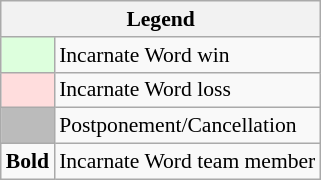<table class="wikitable" style="font-size:90%">
<tr>
<th colspan="2">Legend</th>
</tr>
<tr>
<td bgcolor="#ddffdd"> </td>
<td>Incarnate Word win</td>
</tr>
<tr>
<td bgcolor="#ffdddd"> </td>
<td>Incarnate Word loss</td>
</tr>
<tr>
<td bgcolor="#bbbbbb"> </td>
<td>Postponement/Cancellation</td>
</tr>
<tr>
<td><strong>Bold</strong></td>
<td>Incarnate Word team member</td>
</tr>
</table>
